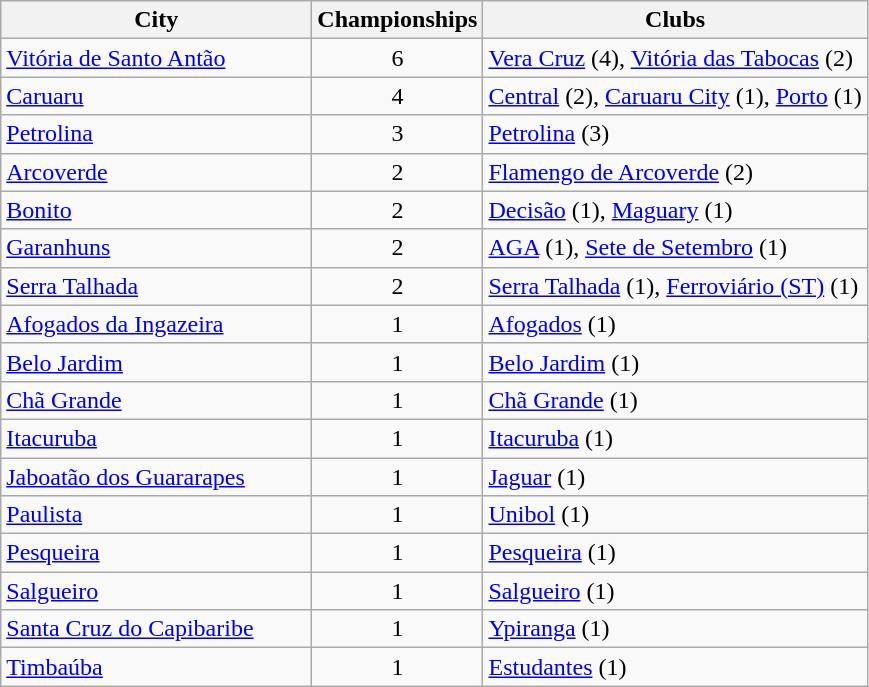<table class="wikitable">
<tr>
<th style="width:200px">City</th>
<th>Championships</th>
<th>Clubs</th>
</tr>
<tr>
<td> <a href='#'>Vitória de Santo Antão</a></td>
<td align="center">6</td>
<td><a href='#'>Vera Cruz</a> (4), <a href='#'>Vitória das Tabocas</a> (2)</td>
</tr>
<tr>
<td> <a href='#'>Caruaru</a></td>
<td align="center">4</td>
<td><a href='#'>Central</a> (2), <a href='#'>Caruaru City</a> (1), <a href='#'>Porto</a> (1)</td>
</tr>
<tr>
<td> <a href='#'>Petrolina</a></td>
<td align="center">3</td>
<td><a href='#'>Petrolina</a> (3)</td>
</tr>
<tr>
<td> <a href='#'>Arcoverde</a></td>
<td align="center">2</td>
<td><a href='#'>Flamengo de Arcoverde</a> (2)</td>
</tr>
<tr>
<td> <a href='#'>Bonito</a></td>
<td align="center">2</td>
<td><a href='#'>Decisão</a> (1), <a href='#'>Maguary</a> (1)</td>
</tr>
<tr>
<td> <a href='#'>Garanhuns</a></td>
<td align="center">2</td>
<td><a href='#'>AGA</a> (1), <a href='#'>Sete de Setembro</a> (1)</td>
</tr>
<tr>
<td> <a href='#'>Serra Talhada</a></td>
<td align="center">2</td>
<td><a href='#'>Serra Talhada</a> (1), <a href='#'>Ferroviário (ST)</a> (1)</td>
</tr>
<tr>
<td> <a href='#'>Afogados da Ingazeira</a></td>
<td align="center">1</td>
<td><a href='#'>Afogados</a> (1)</td>
</tr>
<tr>
<td> <a href='#'>Belo Jardim</a></td>
<td align="center">1</td>
<td><a href='#'>Belo Jardim</a> (1)</td>
</tr>
<tr>
<td> <a href='#'>Chã Grande</a></td>
<td align="center">1</td>
<td><a href='#'>Chã Grande</a> (1)</td>
</tr>
<tr>
<td> <a href='#'>Itacuruba</a></td>
<td align="center">1</td>
<td><a href='#'>Itacuruba</a> (1)</td>
</tr>
<tr>
<td> <a href='#'>Jaboatão dos Guararapes</a></td>
<td align="center">1</td>
<td><a href='#'>Jaguar</a> (1)</td>
</tr>
<tr>
<td> <a href='#'>Paulista</a></td>
<td align="center">1</td>
<td><a href='#'>Unibol</a> (1)</td>
</tr>
<tr>
<td> <a href='#'>Pesqueira</a></td>
<td align="center">1</td>
<td><a href='#'>Pesqueira</a> (1)</td>
</tr>
<tr>
<td> <a href='#'>Salgueiro</a></td>
<td align="center">1</td>
<td><a href='#'>Salgueiro</a> (1)</td>
</tr>
<tr>
<td> <a href='#'>Santa Cruz do Capibaribe</a></td>
<td align="center">1</td>
<td><a href='#'>Ypiranga</a> (1)</td>
</tr>
<tr>
<td> <a href='#'>Timbaúba</a></td>
<td align="center">1</td>
<td><a href='#'>Estudantes</a> (1)</td>
</tr>
</table>
